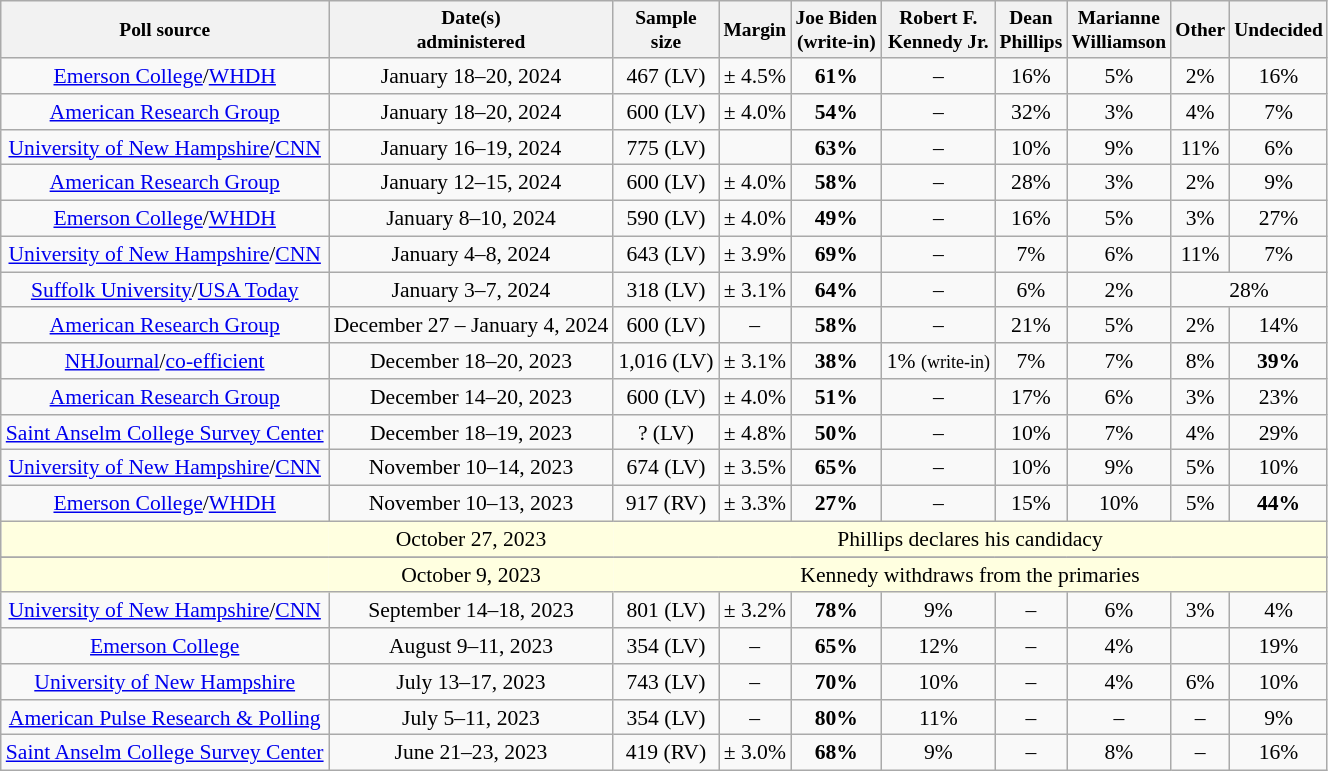<table class="wikitable tpl-blanktable" style="font-size:90%; text-align:center;">
<tr valign style="font-size:90%;">
<th>Poll source</th>
<th>Date(s)<br>administered</th>
<th>Sample<br>size</th>
<th>Margin<br></th>
<th>Joe Biden<br>(write-in)</th>
<th>Robert F.<br>Kennedy Jr.</th>
<th>Dean<br>Phillips</th>
<th>Marianne<br>Williamson</th>
<th>Other</th>
<th>Undecided</th>
</tr>
<tr>
<td><a href='#'>Emerson College</a>/<a href='#'>WHDH</a></td>
<td>January 18–20, 2024</td>
<td>467 (LV)</td>
<td>± 4.5%</td>
<td><strong>61%</strong></td>
<td>–</td>
<td>16%</td>
<td>5%</td>
<td>2%</td>
<td>16%</td>
</tr>
<tr>
<td><a href='#'>American Research Group</a></td>
<td>January 18–20, 2024</td>
<td>600 (LV)</td>
<td>± 4.0%</td>
<td><strong>54%</strong></td>
<td>–</td>
<td>32%</td>
<td>3%</td>
<td>4%</td>
<td>7%</td>
</tr>
<tr>
<td><a href='#'>University of New Hampshire</a>/<a href='#'>CNN</a></td>
<td>January 16–19, 2024</td>
<td>775 (LV)</td>
<td></td>
<td><strong>63%</strong></td>
<td>–</td>
<td>10%</td>
<td>9%</td>
<td>11%</td>
<td>6%</td>
</tr>
<tr>
<td><a href='#'>American Research Group</a></td>
<td>January 12–15, 2024</td>
<td>600 (LV)</td>
<td>± 4.0%</td>
<td><strong>58%</strong></td>
<td>–</td>
<td>28%</td>
<td>3%</td>
<td>2%</td>
<td>9%</td>
</tr>
<tr>
<td><a href='#'>Emerson College</a>/<a href='#'>WHDH</a></td>
<td>January 8–10, 2024</td>
<td>590 (LV)</td>
<td>± 4.0%</td>
<td><strong>49%</strong></td>
<td>–</td>
<td>16%</td>
<td>5%</td>
<td>3%</td>
<td>27%</td>
</tr>
<tr>
<td><a href='#'>University of New Hampshire</a>/<a href='#'>CNN</a></td>
<td>January 4–8, 2024</td>
<td>643 (LV)</td>
<td>± 3.9%</td>
<td><strong>69%</strong></td>
<td>–</td>
<td>7%</td>
<td>6%</td>
<td>11%</td>
<td>7%</td>
</tr>
<tr>
<td><a href='#'>Suffolk University</a>/<a href='#'>USA Today</a></td>
<td>January 3–7, 2024</td>
<td>318 (LV)</td>
<td>± 3.1%</td>
<td><strong>64%</strong></td>
<td>–</td>
<td>6%</td>
<td>2%</td>
<td colspan="2">28%</td>
</tr>
<tr>
<td><a href='#'>American Research Group</a></td>
<td>December 27 – January 4, 2024</td>
<td>600 (LV)</td>
<td>–</td>
<td><strong>58%</strong></td>
<td>–</td>
<td>21%</td>
<td>5%</td>
<td>2%</td>
<td>14%</td>
</tr>
<tr>
<td><a href='#'>NHJournal</a>/<a href='#'>co-efficient</a></td>
<td>December 18–20, 2023</td>
<td>1,016 (LV)</td>
<td>± 3.1%</td>
<td><strong>38%</strong></td>
<td>1% <small>(write-in)</small></td>
<td>7%</td>
<td>7%</td>
<td>8%</td>
<td><strong>39%</strong></td>
</tr>
<tr>
<td><a href='#'>American Research Group</a></td>
<td>December 14–20, 2023</td>
<td>600 (LV)</td>
<td>± 4.0%</td>
<td><strong>51%</strong></td>
<td>–</td>
<td>17%</td>
<td>6%</td>
<td>3%</td>
<td>23%</td>
</tr>
<tr>
<td><a href='#'>Saint Anselm College Survey Center</a></td>
<td>December 18–19, 2023</td>
<td>? (LV)</td>
<td>± 4.8%</td>
<td><strong>50%</strong></td>
<td>–</td>
<td>10%</td>
<td>7%</td>
<td>4%</td>
<td>29%</td>
</tr>
<tr>
<td><a href='#'>University of New Hampshire</a>/<a href='#'>CNN</a></td>
<td>November 10–14, 2023</td>
<td>674 (LV)</td>
<td>± 3.5%</td>
<td><strong>65%</strong></td>
<td>–</td>
<td>10%</td>
<td>9%</td>
<td>5%</td>
<td>10%</td>
</tr>
<tr>
<td><a href='#'>Emerson College</a>/<a href='#'>WHDH</a></td>
<td>November 10–13, 2023</td>
<td>917 (RV)</td>
<td>± 3.3%</td>
<td><strong>27%</strong></td>
<td>–</td>
<td>15%</td>
<td>10%</td>
<td>5%</td>
<td><strong>44%</strong></td>
</tr>
<tr style=background:lightyellow>
<td style=border-right-style:hidden></td>
<td style=border-right-style:hidden>October 27, 2023</td>
<td colspan=8>Phillips declares his candidacy</td>
</tr>
<tr>
</tr>
<tr style=background:lightyellow>
<td style=border-right-style:hidden></td>
<td style=border-right-style:hidden>October 9, 2023</td>
<td colspan=8>Kennedy withdraws from the primaries</td>
</tr>
<tr>
<td><a href='#'>University of New Hampshire</a>/<a href='#'>CNN</a></td>
<td>September 14–18, 2023</td>
<td>801 (LV)</td>
<td>± 3.2%</td>
<td><strong>78%</strong></td>
<td>9%</td>
<td>–</td>
<td>6%</td>
<td>3%</td>
<td>4%</td>
</tr>
<tr>
<td><a href='#'>Emerson College</a></td>
<td>August 9–11, 2023</td>
<td>354 (LV)</td>
<td>–</td>
<td><strong>65%</strong></td>
<td>12%</td>
<td>–</td>
<td>4%</td>
<td></td>
<td>19%</td>
</tr>
<tr>
<td><a href='#'>University of New Hampshire</a></td>
<td>July 13–17, 2023</td>
<td>743 (LV)</td>
<td>–</td>
<td><strong>70%</strong></td>
<td>10%</td>
<td>–</td>
<td>4%</td>
<td>6%</td>
<td>10%</td>
</tr>
<tr>
<td><a href='#'>American Pulse Research & Polling</a></td>
<td>July 5–11, 2023</td>
<td>354 (LV)</td>
<td>–</td>
<td><strong>80%</strong></td>
<td>11%</td>
<td>–</td>
<td>–</td>
<td>–</td>
<td>9%</td>
</tr>
<tr>
<td><a href='#'>Saint Anselm College Survey Center</a></td>
<td>June 21–23, 2023</td>
<td>419 (RV)</td>
<td>± 3.0%</td>
<td><strong>68%</strong></td>
<td>9%</td>
<td>–</td>
<td>8%</td>
<td>–</td>
<td>16%</td>
</tr>
</table>
